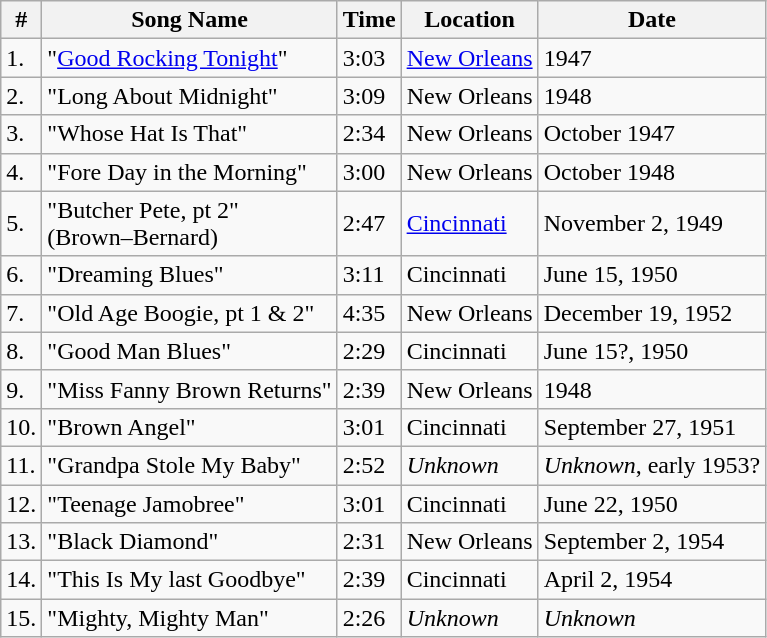<table class="wikitable">
<tr>
<th>#</th>
<th>Song Name</th>
<th>Time</th>
<th>Location</th>
<th>Date</th>
</tr>
<tr>
<td>1.</td>
<td>"<a href='#'>Good Rocking Tonight</a>"</td>
<td>3:03</td>
<td><a href='#'>New Orleans</a></td>
<td>1947</td>
</tr>
<tr>
<td>2.</td>
<td>"Long About Midnight"</td>
<td>3:09</td>
<td>New Orleans</td>
<td>1948</td>
</tr>
<tr>
<td>3.</td>
<td>"Whose Hat Is That"</td>
<td>2:34</td>
<td>New Orleans</td>
<td>October 1947</td>
</tr>
<tr>
<td>4.</td>
<td>"Fore Day in the Morning"</td>
<td>3:00</td>
<td>New Orleans</td>
<td>October 1948</td>
</tr>
<tr>
<td>5.</td>
<td>"Butcher Pete, pt 2"<br>(Brown–Bernard)</td>
<td>2:47</td>
<td><a href='#'>Cincinnati</a></td>
<td>November 2, 1949</td>
</tr>
<tr>
<td>6.</td>
<td>"Dreaming Blues"</td>
<td>3:11</td>
<td>Cincinnati</td>
<td>June 15, 1950</td>
</tr>
<tr>
<td>7.</td>
<td>"Old Age Boogie, pt 1 & 2"</td>
<td>4:35</td>
<td>New Orleans</td>
<td>December 19, 1952</td>
</tr>
<tr>
<td>8.</td>
<td>"Good Man Blues"</td>
<td>2:29</td>
<td>Cincinnati</td>
<td>June 15?, 1950</td>
</tr>
<tr>
<td>9.</td>
<td>"Miss Fanny Brown Returns"</td>
<td>2:39</td>
<td>New Orleans</td>
<td>1948</td>
</tr>
<tr>
<td>10.</td>
<td>"Brown Angel"</td>
<td>3:01</td>
<td>Cincinnati</td>
<td>September 27, 1951</td>
</tr>
<tr>
<td>11.</td>
<td>"Grandpa Stole My Baby"</td>
<td>2:52</td>
<td><em>Unknown</em></td>
<td><em>Unknown</em>, early 1953?</td>
</tr>
<tr>
<td>12.</td>
<td>"Teenage Jamobree"</td>
<td>3:01</td>
<td>Cincinnati</td>
<td>June 22, 1950</td>
</tr>
<tr>
<td>13.</td>
<td>"Black Diamond"</td>
<td>2:31</td>
<td>New Orleans</td>
<td>September 2, 1954</td>
</tr>
<tr>
<td>14.</td>
<td>"This Is My last Goodbye"</td>
<td>2:39</td>
<td>Cincinnati</td>
<td>April 2, 1954</td>
</tr>
<tr>
<td>15.</td>
<td>"Mighty, Mighty Man"</td>
<td>2:26</td>
<td><em>Unknown</em></td>
<td><em>Unknown</em></td>
</tr>
</table>
